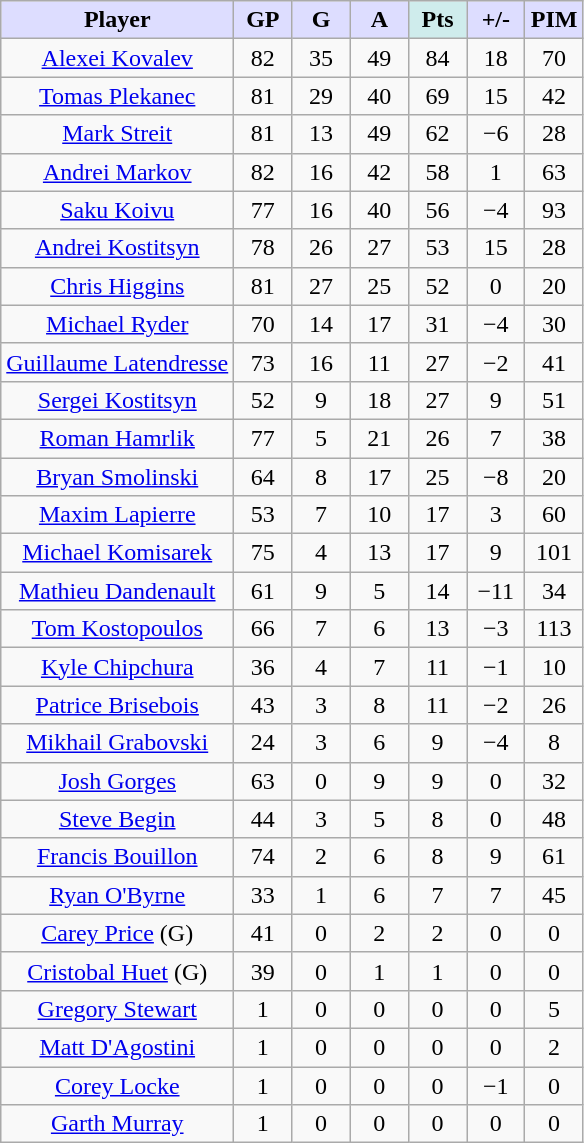<table class="wikitable sortable">
<tr align=center>
<th style="background:#ddf; width:40%;">Player</th>
<th style="background:#ddf; width:10%;">GP</th>
<th style="background:#ddf; width:10%;">G</th>
<th style="background:#ddf; width:10%;">A</th>
<th style="background:#cfecec; width:10%;">Pts</th>
<th style="background:#ddf; width:10%;">+/-</th>
<th style="background:#ddf; width:10%;">PIM</th>
</tr>
<tr align=center>
<td><a href='#'>Alexei Kovalev</a></td>
<td>82</td>
<td>35</td>
<td>49</td>
<td>84</td>
<td>18</td>
<td>70</td>
</tr>
<tr align=center>
<td><a href='#'>Tomas Plekanec</a></td>
<td>81</td>
<td>29</td>
<td>40</td>
<td>69</td>
<td>15</td>
<td>42</td>
</tr>
<tr align=center>
<td><a href='#'>Mark Streit</a></td>
<td>81</td>
<td>13</td>
<td>49</td>
<td>62</td>
<td>−6</td>
<td>28</td>
</tr>
<tr align=center>
<td><a href='#'>Andrei Markov</a></td>
<td>82</td>
<td>16</td>
<td>42</td>
<td>58</td>
<td>1</td>
<td>63</td>
</tr>
<tr align=center>
<td><a href='#'>Saku Koivu</a></td>
<td>77</td>
<td>16</td>
<td>40</td>
<td>56</td>
<td>−4</td>
<td>93</td>
</tr>
<tr align=center>
<td><a href='#'>Andrei Kostitsyn</a></td>
<td>78</td>
<td>26</td>
<td>27</td>
<td>53</td>
<td>15</td>
<td>28</td>
</tr>
<tr align=center>
<td><a href='#'>Chris Higgins</a></td>
<td>81</td>
<td>27</td>
<td>25</td>
<td>52</td>
<td>0</td>
<td>20</td>
</tr>
<tr align=center>
<td><a href='#'>Michael Ryder</a></td>
<td>70</td>
<td>14</td>
<td>17</td>
<td>31</td>
<td>−4</td>
<td>30</td>
</tr>
<tr align=center>
<td><a href='#'>Guillaume Latendresse</a></td>
<td>73</td>
<td>16</td>
<td>11</td>
<td>27</td>
<td>−2</td>
<td>41</td>
</tr>
<tr align=center>
<td><a href='#'>Sergei Kostitsyn</a></td>
<td>52</td>
<td>9</td>
<td>18</td>
<td>27</td>
<td>9</td>
<td>51</td>
</tr>
<tr align=center>
<td><a href='#'>Roman Hamrlik</a></td>
<td>77</td>
<td>5</td>
<td>21</td>
<td>26</td>
<td>7</td>
<td>38</td>
</tr>
<tr align=center>
<td><a href='#'>Bryan Smolinski</a></td>
<td>64</td>
<td>8</td>
<td>17</td>
<td>25</td>
<td>−8</td>
<td>20</td>
</tr>
<tr align=center>
<td><a href='#'>Maxim Lapierre</a></td>
<td>53</td>
<td>7</td>
<td>10</td>
<td>17</td>
<td>3</td>
<td>60</td>
</tr>
<tr align=center>
<td><a href='#'>Michael Komisarek</a></td>
<td>75</td>
<td>4</td>
<td>13</td>
<td>17</td>
<td>9</td>
<td>101</td>
</tr>
<tr align=center>
<td><a href='#'>Mathieu Dandenault</a></td>
<td>61</td>
<td>9</td>
<td>5</td>
<td>14</td>
<td>−11</td>
<td>34</td>
</tr>
<tr align=center>
<td><a href='#'>Tom Kostopoulos</a></td>
<td>66</td>
<td>7</td>
<td>6</td>
<td>13</td>
<td>−3</td>
<td>113</td>
</tr>
<tr align=center>
<td><a href='#'>Kyle Chipchura</a></td>
<td>36</td>
<td>4</td>
<td>7</td>
<td>11</td>
<td>−1</td>
<td>10</td>
</tr>
<tr align=center>
<td><a href='#'>Patrice Brisebois</a></td>
<td>43</td>
<td>3</td>
<td>8</td>
<td>11</td>
<td>−2</td>
<td>26</td>
</tr>
<tr align=center>
<td><a href='#'>Mikhail Grabovski</a></td>
<td>24</td>
<td>3</td>
<td>6</td>
<td>9</td>
<td>−4</td>
<td>8</td>
</tr>
<tr align=center>
<td><a href='#'>Josh Gorges</a></td>
<td>63</td>
<td>0</td>
<td>9</td>
<td>9</td>
<td>0</td>
<td>32</td>
</tr>
<tr align=center>
<td><a href='#'>Steve Begin</a></td>
<td>44</td>
<td>3</td>
<td>5</td>
<td>8</td>
<td>0</td>
<td>48</td>
</tr>
<tr align=center>
<td><a href='#'>Francis Bouillon</a></td>
<td>74</td>
<td>2</td>
<td>6</td>
<td>8</td>
<td>9</td>
<td>61</td>
</tr>
<tr align=center>
<td><a href='#'>Ryan O'Byrne</a></td>
<td>33</td>
<td>1</td>
<td>6</td>
<td>7</td>
<td>7</td>
<td>45</td>
</tr>
<tr align=center>
<td><a href='#'>Carey Price</a> (G)</td>
<td>41</td>
<td>0</td>
<td>2</td>
<td>2</td>
<td>0</td>
<td>0</td>
</tr>
<tr align=center>
<td><a href='#'>Cristobal Huet</a> (G)</td>
<td>39</td>
<td>0</td>
<td>1</td>
<td>1</td>
<td>0</td>
<td>0</td>
</tr>
<tr align=center>
<td><a href='#'>Gregory Stewart</a></td>
<td>1</td>
<td>0</td>
<td>0</td>
<td>0</td>
<td>0</td>
<td>5</td>
</tr>
<tr align=center>
<td><a href='#'>Matt D'Agostini</a></td>
<td>1</td>
<td>0</td>
<td>0</td>
<td>0</td>
<td>0</td>
<td>2</td>
</tr>
<tr align=center>
<td><a href='#'>Corey Locke</a></td>
<td>1</td>
<td>0</td>
<td>0</td>
<td>0</td>
<td>−1</td>
<td>0</td>
</tr>
<tr align=center>
<td><a href='#'>Garth Murray</a></td>
<td>1</td>
<td>0</td>
<td>0</td>
<td>0</td>
<td>0</td>
<td>0</td>
</tr>
</table>
